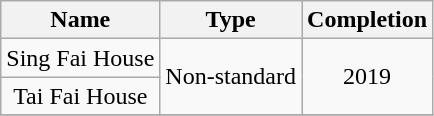<table class="wikitable" style="text-align: center">
<tr>
<th>Name</th>
<th>Type</th>
<th>Completion</th>
</tr>
<tr>
<td>Sing Fai House</td>
<td rowspan="2">Non-standard</td>
<td rowspan="2">2019</td>
</tr>
<tr>
<td>Tai Fai House</td>
</tr>
<tr>
</tr>
</table>
